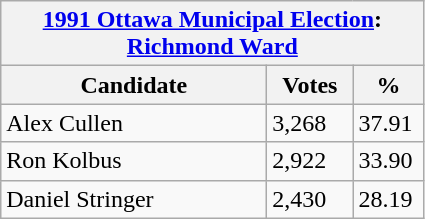<table class="wikitable">
<tr>
<th colspan="3"><a href='#'>1991 Ottawa Municipal Election</a>: <a href='#'>Richmond Ward</a></th>
</tr>
<tr>
<th style="width: 170px">Candidate</th>
<th style="width: 50px">Votes</th>
<th style="width: 40px">%</th>
</tr>
<tr>
<td>Alex Cullen</td>
<td>3,268</td>
<td>37.91</td>
</tr>
<tr>
<td>Ron Kolbus</td>
<td>2,922</td>
<td>33.90</td>
</tr>
<tr>
<td>Daniel Stringer</td>
<td>2,430</td>
<td>28.19</td>
</tr>
</table>
